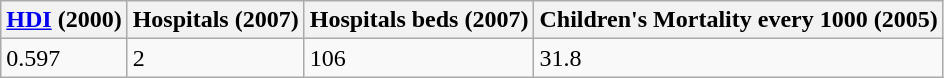<table class="wikitable">
<tr>
<th><a href='#'>HDI</a> (2000)</th>
<th>Hospitals (2007)</th>
<th>Hospitals beds (2007)</th>
<th>Children's Mortality every 1000 (2005)</th>
</tr>
<tr>
<td>0.597</td>
<td>2</td>
<td>106</td>
<td>31.8</td>
</tr>
</table>
